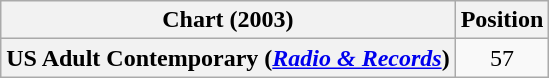<table class="wikitable plainrowheaders" style="text-align:center">
<tr>
<th scope="col">Chart (2003)</th>
<th>Position</th>
</tr>
<tr>
<th scope="row">US Adult Contemporary (<em><a href='#'>Radio & Records</a></em>)</th>
<td>57</td>
</tr>
</table>
